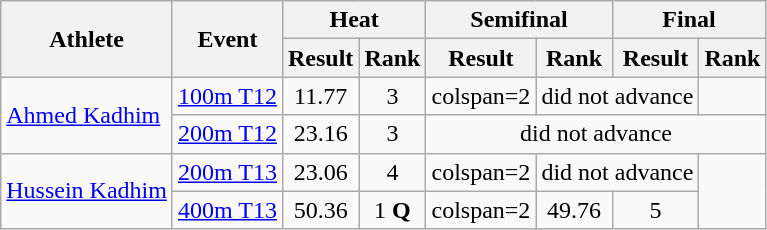<table class="wikitable">
<tr>
<th rowspan="2">Athlete</th>
<th rowspan="2">Event</th>
<th colspan="2">Heat</th>
<th colspan="2">Semifinal</th>
<th colspan="2">Final</th>
</tr>
<tr>
<th>Result</th>
<th>Rank</th>
<th>Result</th>
<th>Rank</th>
<th>Result</th>
<th>Rank</th>
</tr>
<tr align=center>
<td align=left rowspan=2><a href='#'>Ahmed Kadhim</a></td>
<td align=left><a href='#'>100m T12</a></td>
<td>11.77</td>
<td>3</td>
<td>colspan=2 </td>
<td colspan=2>did not advance</td>
</tr>
<tr align=center>
<td align=left><a href='#'>200m T12</a></td>
<td>23.16</td>
<td>3</td>
<td colspan=4>did not advance</td>
</tr>
<tr align=center>
<td align=left rowspan=2><a href='#'>Hussein Kadhim</a></td>
<td align=left><a href='#'>200m T13</a></td>
<td>23.06</td>
<td>4</td>
<td>colspan=2 </td>
<td colspan=2>did not advance</td>
</tr>
<tr align=center>
<td align=left><a href='#'>400m T13</a></td>
<td>50.36</td>
<td>1 <strong>Q</strong></td>
<td>colspan=2 </td>
<td>49.76</td>
<td>5</td>
</tr>
</table>
